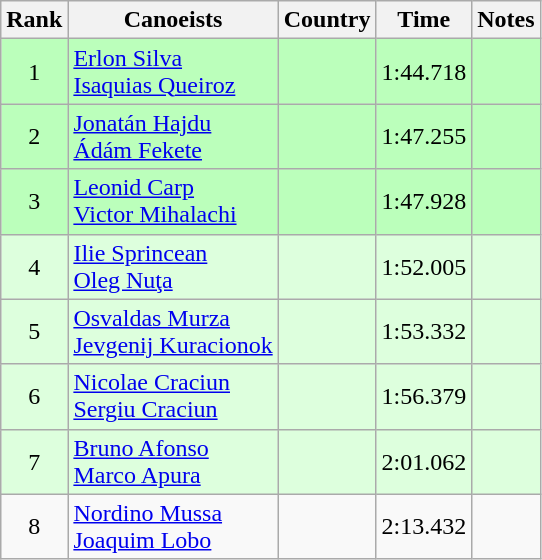<table class="wikitable" style="text-align:center">
<tr>
<th>Rank</th>
<th>Canoeists</th>
<th>Country</th>
<th>Time</th>
<th>Notes</th>
</tr>
<tr bgcolor=bbffbb>
<td>1</td>
<td align="left"><a href='#'>Erlon Silva</a><br><a href='#'>Isaquias Queiroz</a></td>
<td align="left"></td>
<td>1:44.718</td>
<td></td>
</tr>
<tr bgcolor=bbffbb>
<td>2</td>
<td align="left"><a href='#'>Jonatán Hajdu</a><br><a href='#'>Ádám Fekete</a></td>
<td align="left"></td>
<td>1:47.255</td>
<td></td>
</tr>
<tr bgcolor=bbffbb>
<td>3</td>
<td align="left"><a href='#'>Leonid Carp</a><br><a href='#'>Victor Mihalachi</a></td>
<td align="left"></td>
<td>1:47.928</td>
<td></td>
</tr>
<tr bgcolor=ddffdd>
<td>4</td>
<td align="left"><a href='#'>Ilie Sprincean</a><br><a href='#'>Oleg Nuţa</a></td>
<td align="left"></td>
<td>1:52.005</td>
<td></td>
</tr>
<tr bgcolor=ddffdd>
<td>5</td>
<td align="left"><a href='#'>Osvaldas Murza</a><br><a href='#'>Jevgenij Kuracionok</a></td>
<td align="left"></td>
<td>1:53.332</td>
<td></td>
</tr>
<tr bgcolor=ddffdd>
<td>6</td>
<td align="left"><a href='#'>Nicolae Craciun</a><br><a href='#'>Sergiu Craciun</a></td>
<td align="left"></td>
<td>1:56.379</td>
<td></td>
</tr>
<tr bgcolor=ddffdd>
<td>7</td>
<td align="left"><a href='#'>Bruno Afonso</a><br><a href='#'>Marco Apura</a></td>
<td align="left"></td>
<td>2:01.062</td>
<td></td>
</tr>
<tr>
<td>8</td>
<td align="left"><a href='#'>Nordino Mussa</a><br><a href='#'>Joaquim Lobo</a></td>
<td align="left"></td>
<td>2:13.432</td>
<td></td>
</tr>
</table>
